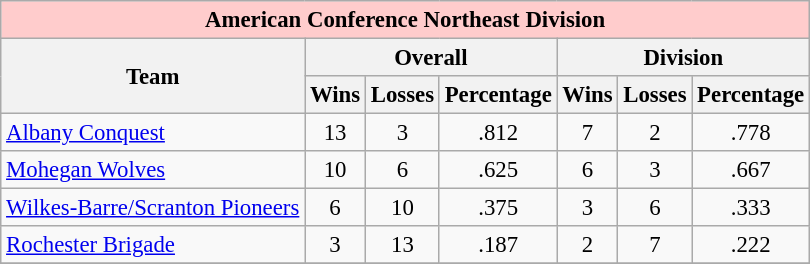<table class="wikitable" style="font-size: 95%;">
<tr>
<th colspan="7" style="background-color: #FFCCCC;" align="center" valign="middle">American Conference Northeast Division</th>
</tr>
<tr>
<th rowspan="2" align="center">Team</th>
<th colspan="3" align="center">Overall</th>
<th colspan="3" align="center">Division</th>
</tr>
<tr>
<th>Wins</th>
<th>Losses</th>
<th>Percentage</th>
<th>Wins</th>
<th>Losses</th>
<th>Percentage</th>
</tr>
<tr>
<td><a href='#'>Albany Conquest</a></td>
<td align="center">13</td>
<td align="center">3</td>
<td align="center">.812</td>
<td align="center">7</td>
<td align="center">2</td>
<td align="center">.778</td>
</tr>
<tr>
<td><a href='#'>Mohegan Wolves</a></td>
<td align="center">10</td>
<td align="center">6</td>
<td align="center">.625</td>
<td align="center">6</td>
<td align="center">3</td>
<td align="center">.667</td>
</tr>
<tr>
<td><a href='#'>Wilkes-Barre/Scranton Pioneers</a></td>
<td align="center">6</td>
<td align="center">10</td>
<td align="center">.375</td>
<td align="center">3</td>
<td align="center">6</td>
<td align="center">.333</td>
</tr>
<tr>
<td><a href='#'>Rochester Brigade</a></td>
<td align="center">3</td>
<td align="center">13</td>
<td align="center">.187</td>
<td align="center">2</td>
<td align="center">7</td>
<td align="center">.222</td>
</tr>
<tr>
</tr>
</table>
